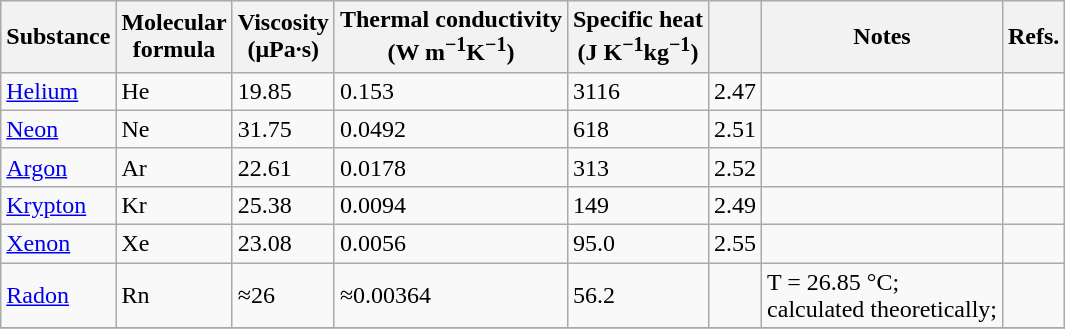<table class="wikitable sortable">
<tr style="background:#efefef;">
<th>Substance</th>
<th>Molecular <br> formula</th>
<th>Viscosity <br> (μPa·s)</th>
<th>Thermal conductivity <br> (W m<sup>−1</sup>K<sup>−1</sup>)</th>
<th>Specific heat <br> (J K<sup>−1</sup>kg<sup>−1</sup>)</th>
<th></th>
<th>Notes</th>
<th>Refs.</th>
</tr>
<tr>
<td><a href='#'>Helium</a></td>
<td>He</td>
<td>19.85</td>
<td>0.153</td>
<td>3116</td>
<td>2.47</td>
<td></td>
<td></td>
</tr>
<tr>
<td><a href='#'>Neon</a></td>
<td>Ne</td>
<td>31.75</td>
<td>0.0492</td>
<td>618</td>
<td>2.51</td>
<td></td>
<td></td>
</tr>
<tr>
<td><a href='#'>Argon</a></td>
<td>Ar</td>
<td>22.61</td>
<td>0.0178</td>
<td>313</td>
<td>2.52</td>
<td></td>
<td></td>
</tr>
<tr>
<td><a href='#'>Krypton</a></td>
<td>Kr</td>
<td>25.38</td>
<td>0.0094</td>
<td>149</td>
<td>2.49</td>
<td></td>
<td></td>
</tr>
<tr>
<td><a href='#'>Xenon</a></td>
<td>Xe</td>
<td>23.08</td>
<td>0.0056</td>
<td>95.0</td>
<td>2.55</td>
<td></td>
<td></td>
</tr>
<tr>
<td><a href='#'>Radon</a></td>
<td>Rn</td>
<td>≈26</td>
<td>≈0.00364</td>
<td>56.2</td>
<td></td>
<td>T = 26.85 °C; <br> calculated theoretically;<br></td>
<td></td>
</tr>
<tr>
</tr>
</table>
